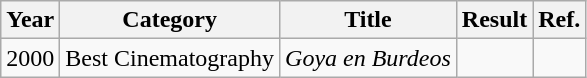<table class="wikitable">
<tr>
<th>Year</th>
<th>Category</th>
<th>Title</th>
<th>Result</th>
<th>Ref.</th>
</tr>
<tr>
<td>2000</td>
<td>Best Cinematography</td>
<td><em>Goya en Burdeos</em></td>
<td></td>
<td></td>
</tr>
</table>
